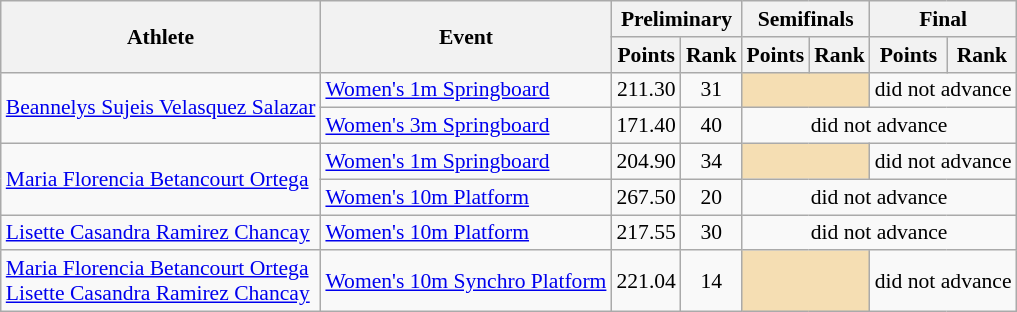<table class=wikitable style="font-size:90%">
<tr>
<th rowspan="2">Athlete</th>
<th rowspan="2">Event</th>
<th colspan="2">Preliminary</th>
<th colspan="2">Semifinals</th>
<th colspan="2">Final</th>
</tr>
<tr>
<th>Points</th>
<th>Rank</th>
<th>Points</th>
<th>Rank</th>
<th>Points</th>
<th>Rank</th>
</tr>
<tr>
<td rowspan="2"><a href='#'>Beannelys Sujeis Velasquez Salazar</a></td>
<td><a href='#'>Women's 1m Springboard</a></td>
<td align=center>211.30</td>
<td align=center>31</td>
<td colspan= 2 bgcolor="wheat"></td>
<td align=center colspan=2>did not advance</td>
</tr>
<tr>
<td><a href='#'>Women's 3m Springboard</a></td>
<td align=center>171.40</td>
<td align=center>40</td>
<td align=center colspan=4>did not advance</td>
</tr>
<tr>
<td rowspan="2"><a href='#'>Maria Florencia Betancourt Ortega</a></td>
<td><a href='#'>Women's 1m Springboard</a></td>
<td align=center>204.90</td>
<td align=center>34</td>
<td colspan= 2 bgcolor="wheat"></td>
<td align=center colspan=2>did not advance</td>
</tr>
<tr>
<td><a href='#'>Women's 10m Platform</a></td>
<td align=center>267.50</td>
<td align=center>20</td>
<td align=center colspan=4>did not advance</td>
</tr>
<tr>
<td rowspan="1"><a href='#'>Lisette Casandra Ramirez Chancay</a></td>
<td><a href='#'>Women's 10m Platform</a></td>
<td align=center>217.55</td>
<td align=center>30</td>
<td align=center colspan=4>did not advance</td>
</tr>
<tr>
<td rowspan="1"><a href='#'>Maria Florencia Betancourt Ortega</a><br><a href='#'>Lisette Casandra Ramirez Chancay</a></td>
<td><a href='#'>Women's 10m Synchro Platform</a></td>
<td align=center>221.04</td>
<td align=center>14</td>
<td colspan= 2 bgcolor="wheat"></td>
<td align=center colspan=2>did not advance</td>
</tr>
</table>
